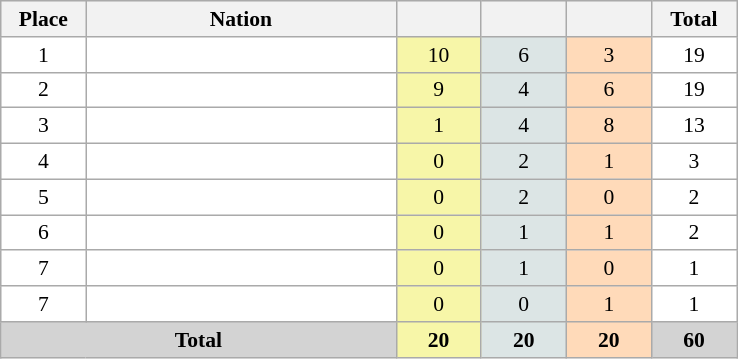<table class=wikitable style="border:1px solid #AAAAAA;font-size:90%">
<tr bgcolor="#EFEFEF">
<th width=50>Place</th>
<th width=200>Nation</th>
<th width=50></th>
<th width=50></th>
<th width=50></th>
<th width=50>Total</th>
</tr>
<tr align="center" valign="top" bgcolor="#FFFFFF">
<td>1</td>
<td align="left"></td>
<td style="background:#F7F6A8;">10</td>
<td style="background:#DCE5E5;">6</td>
<td style="background:#FFDAB9;">3</td>
<td>19</td>
</tr>
<tr align="center" valign="top" bgcolor="#FFFFFF">
<td>2</td>
<td align="left"></td>
<td style="background:#F7F6A8;">9</td>
<td style="background:#DCE5E5;">4</td>
<td style="background:#FFDAB9;">6</td>
<td>19</td>
</tr>
<tr align="center" valign="top" bgcolor="#FFFFFF">
<td>3</td>
<td align="left"></td>
<td style="background:#F7F6A8;">1</td>
<td style="background:#DCE5E5;">4</td>
<td style="background:#FFDAB9;">8</td>
<td>13</td>
</tr>
<tr align="center" valign="top" bgcolor="#FFFFFF">
<td>4</td>
<td align="left"></td>
<td style="background:#F7F6A8;">0</td>
<td style="background:#DCE5E5;">2</td>
<td style="background:#FFDAB9;">1</td>
<td>3</td>
</tr>
<tr align="center" valign="top" bgcolor="#FFFFFF">
<td>5</td>
<td align="left"></td>
<td style="background:#F7F6A8;">0</td>
<td style="background:#DCE5E5;">2</td>
<td style="background:#FFDAB9;">0</td>
<td>2</td>
</tr>
<tr align="center" valign="top" bgcolor="#FFFFFF">
<td>6</td>
<td align="left"></td>
<td style="background:#F7F6A8;">0</td>
<td style="background:#DCE5E5;">1</td>
<td style="background:#FFDAB9;">1</td>
<td>2</td>
</tr>
<tr align="center" valign="top" bgcolor="#FFFFFF">
<td>7</td>
<td align="left"></td>
<td style="background:#F7F6A8;">0</td>
<td style="background:#DCE5E5;">1</td>
<td style="background:#FFDAB9;">0</td>
<td>1</td>
</tr>
<tr align="center" valign="top" bgcolor="#FFFFFF">
<td>7</td>
<td align="left"></td>
<td style="background:#F7F6A8;">0</td>
<td style="background:#DCE5E5;">0</td>
<td style="background:#FFDAB9;">1</td>
<td>1</td>
</tr>
<tr align="center">
<td colspan="2" bgcolor=D3D3D3><strong>Total</strong></td>
<td style="background:#F7F6A8;"><strong>20</strong></td>
<td style="background:#DCE5E5;"><strong>20</strong></td>
<td style="background:#FFDAB9;"><strong>20</strong></td>
<td bgcolor=D3D3D3><strong>60</strong></td>
</tr>
</table>
